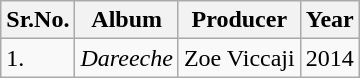<table class="wikitable">
<tr>
<th>Sr.No.</th>
<th>Album</th>
<th>Producer</th>
<th>Year</th>
</tr>
<tr>
<td>1.</td>
<td><em>Dareeche</em></td>
<td>Zoe Viccaji</td>
<td>2014</td>
</tr>
</table>
